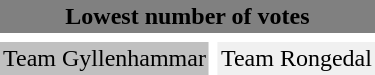<table cellpadding=2 cellspacing=6>
<tr bgcolor=#808080>
<td colspan="3" align="center"><strong>Lowest number of votes</strong></td>
</tr>
<tr>
<td bgcolor="#C0C0C0">Team Gyllenhammar</td>
<td bgcolor="#F0F0F0">Team Rongedal</td>
</tr>
</table>
